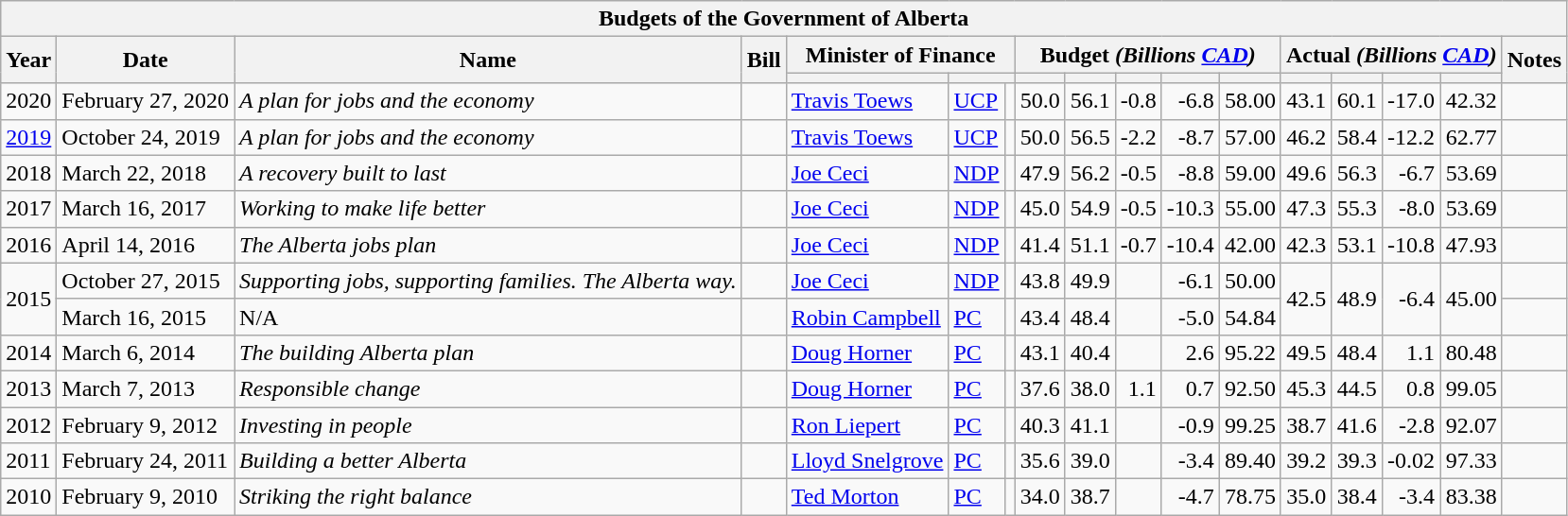<table class="wikitable mw-collapsible" style="text-align:right;">
<tr>
<th colspan="17">Budgets of the Government of Alberta</th>
</tr>
<tr>
<th rowspan="2">Year</th>
<th rowspan="2">Date</th>
<th rowspan="2">Name</th>
<th rowspan="2">Bill</th>
<th colspan="3">Minister of Finance</th>
<th colspan="5">Budget <em>(Billions <a href='#'>CAD</a>)</em></th>
<th colspan="4">Actual <em>(Billions <a href='#'>CAD</a>)</em></th>
<th rowspan="2">Notes</th>
</tr>
<tr>
<th></th>
<th colspan="2"></th>
<th></th>
<th></th>
<th></th>
<th></th>
<th></th>
<th></th>
<th></th>
<th></th>
<th></th>
</tr>
<tr>
<td style="text-align:left;">2020</td>
<td style="text-align:left;">February 27, 2020</td>
<td style="text-align:left;"><em>A plan for jobs and the economy</em></td>
<td style="text-align:left;"></td>
<td style="text-align:left;"><a href='#'>Travis Toews</a></td>
<td style="text-align:left;"><a href='#'>UCP</a></td>
<td></td>
<td>50.0</td>
<td>56.1</td>
<td>-0.8</td>
<td>-6.8</td>
<td>58.00</td>
<td>43.1</td>
<td>60.1</td>
<td>-17.0</td>
<td>42.32</td>
<td></td>
</tr>
<tr>
<td style="text-align:left;"><a href='#'>2019</a></td>
<td style="text-align:left;">October 24, 2019</td>
<td style="text-align:left;"><em>A plan for jobs and the economy</em></td>
<td style="text-align:left;"></td>
<td style="text-align:left;"><a href='#'>Travis Toews</a></td>
<td style="text-align:left;"><a href='#'>UCP</a></td>
<td></td>
<td>50.0</td>
<td>56.5</td>
<td>-2.2</td>
<td>-8.7</td>
<td>57.00</td>
<td>46.2</td>
<td>58.4</td>
<td>-12.2</td>
<td>62.77</td>
<td></td>
</tr>
<tr>
<td style="text-align:left;">2018</td>
<td style="text-align:left;">March 22, 2018</td>
<td style="text-align:left;"><em>A recovery built to last</em></td>
<td style="text-align:left;"></td>
<td style="text-align:left;"><a href='#'>Joe Ceci</a></td>
<td style="text-align:left;"><a href='#'>NDP</a></td>
<td></td>
<td>47.9</td>
<td>56.2</td>
<td>-0.5</td>
<td>-8.8</td>
<td>59.00</td>
<td>49.6</td>
<td>56.3</td>
<td>-6.7</td>
<td>53.69</td>
<td></td>
</tr>
<tr>
<td style="text-align:left;">2017</td>
<td style="text-align:left;">March 16, 2017</td>
<td style="text-align:left;"><em>Working to make life better</em></td>
<td style="text-align:left;"></td>
<td style="text-align:left;"><a href='#'>Joe Ceci</a></td>
<td style="text-align:left;"><a href='#'>NDP</a></td>
<td></td>
<td>45.0</td>
<td>54.9</td>
<td>-0.5</td>
<td>-10.3</td>
<td>55.00</td>
<td>47.3</td>
<td>55.3</td>
<td>-8.0</td>
<td>53.69</td>
<td></td>
</tr>
<tr>
<td style="text-align:left;">2016</td>
<td style="text-align:left;">April 14, 2016</td>
<td style="text-align:left;"><em>The Alberta jobs plan</em></td>
<td style="text-align:left;"></td>
<td style="text-align:left;"><a href='#'>Joe Ceci</a></td>
<td style="text-align:left;"><a href='#'>NDP</a></td>
<td></td>
<td>41.4</td>
<td>51.1</td>
<td>-0.7</td>
<td>-10.4</td>
<td>42.00</td>
<td>42.3</td>
<td>53.1</td>
<td>-10.8</td>
<td>47.93</td>
<td></td>
</tr>
<tr>
<td rowspan="2" style="text-align:left;">2015</td>
<td style="text-align:left;">October 27, 2015</td>
<td style="text-align:left;"><em>Supporting jobs, supporting families. The Alberta way.</em></td>
<td style="text-align:left;"></td>
<td style="text-align:left;"><a href='#'>Joe Ceci</a></td>
<td style="text-align:left;"><a href='#'>NDP</a></td>
<td></td>
<td>43.8</td>
<td>49.9</td>
<td></td>
<td>-6.1</td>
<td>50.00</td>
<td rowspan="2">42.5</td>
<td rowspan="2">48.9</td>
<td rowspan="2">-6.4</td>
<td rowspan="2">45.00</td>
<td></td>
</tr>
<tr>
<td style="text-align:left;">March 16, 2015</td>
<td style="text-align:left;">N/A</td>
<td style="text-align:left;"></td>
<td style="text-align:left;"><a href='#'>Robin Campbell</a></td>
<td style="text-align:left;"><a href='#'>PC</a></td>
<td></td>
<td>43.4</td>
<td>48.4</td>
<td></td>
<td>-5.0</td>
<td>54.84</td>
<td></td>
</tr>
<tr>
<td style="text-align:left;">2014</td>
<td style="text-align:left;">March 6, 2014</td>
<td style="text-align:left;"><em>The building Alberta plan</em></td>
<td style="text-align:left;"></td>
<td style="text-align:left;"><a href='#'>Doug Horner</a></td>
<td style="text-align:left;"><a href='#'>PC</a></td>
<td></td>
<td>43.1</td>
<td>40.4</td>
<td></td>
<td>2.6</td>
<td>95.22</td>
<td>49.5</td>
<td>48.4</td>
<td>1.1</td>
<td>80.48</td>
<td></td>
</tr>
<tr>
<td style="text-align:left;">2013</td>
<td style="text-align:left;">March 7, 2013</td>
<td style="text-align:left;"><em>Responsible change</em></td>
<td style="text-align:left;"></td>
<td style="text-align:left;"><a href='#'>Doug Horner</a></td>
<td style="text-align:left;"><a href='#'>PC</a></td>
<td></td>
<td>37.6</td>
<td>38.0</td>
<td>1.1</td>
<td>0.7</td>
<td>92.50</td>
<td>45.3</td>
<td>44.5</td>
<td>0.8</td>
<td>99.05</td>
<td></td>
</tr>
<tr>
<td style="text-align:left;">2012</td>
<td style="text-align:left;">February 9, 2012</td>
<td style="text-align:left;"><em>Investing in people</em></td>
<td style="text-align:left;"></td>
<td style="text-align:left;"><a href='#'>Ron Liepert</a></td>
<td style="text-align:left;"><a href='#'>PC</a></td>
<td></td>
<td>40.3</td>
<td>41.1</td>
<td></td>
<td>-0.9</td>
<td>99.25</td>
<td>38.7</td>
<td>41.6</td>
<td>-2.8</td>
<td>92.07</td>
<td></td>
</tr>
<tr>
<td style="text-align:left;">2011</td>
<td style="text-align:left;">February 24, 2011</td>
<td style="text-align:left;"><em>Building a better Alberta</em></td>
<td style="text-align:left;"></td>
<td style="text-align:left;"><a href='#'>Lloyd Snelgrove</a></td>
<td style="text-align:left;"><a href='#'>PC</a></td>
<td></td>
<td>35.6</td>
<td>39.0</td>
<td></td>
<td>-3.4</td>
<td>89.40</td>
<td>39.2</td>
<td>39.3</td>
<td>-0.02</td>
<td>97.33</td>
<td></td>
</tr>
<tr>
<td style="text-align:left;">2010</td>
<td style="text-align:left;">February 9, 2010</td>
<td style="text-align:left;"><em>Striking the right balance</em></td>
<td style="text-align:left;"></td>
<td style="text-align:left;"><a href='#'>Ted Morton</a></td>
<td style="text-align:left;"><a href='#'>PC</a></td>
<td></td>
<td>34.0</td>
<td>38.7</td>
<td></td>
<td>-4.7</td>
<td>78.75</td>
<td>35.0</td>
<td>38.4</td>
<td>-3.4</td>
<td>83.38</td>
<td></td>
</tr>
</table>
